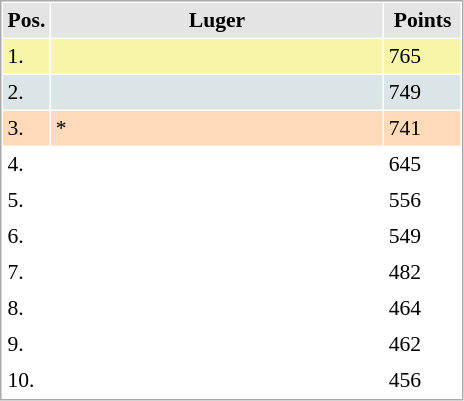<table cellspacing="1" cellpadding="3" style="border:1px solid #aaa; font-size:90%;">
<tr style="background:#e4e4e4;">
<th style="width:10px;">Pos.</th>
<th style="width:215px;">Luger</th>
<th style="width:45px;">Points</th>
</tr>
<tr style="background:#f7f6a8;">
<td>1.</td>
<td align="left"><strong></strong></td>
<td>765</td>
</tr>
<tr style="background:#dce5e5;">
<td>2.</td>
<td align="left"></td>
<td>749</td>
</tr>
<tr style="background:#ffdab9;">
<td>3.</td>
<td align="left">*</td>
<td>741</td>
</tr>
<tr>
<td>4.</td>
<td align="left"></td>
<td>645</td>
</tr>
<tr>
<td>5.</td>
<td align="left"></td>
<td>556</td>
</tr>
<tr>
<td>6.</td>
<td align="left"></td>
<td>549</td>
</tr>
<tr>
<td>7.</td>
<td align="left"></td>
<td>482</td>
</tr>
<tr>
<td>8.</td>
<td align="left"></td>
<td>464</td>
</tr>
<tr>
<td>9.</td>
<td align="left"></td>
<td>462</td>
</tr>
<tr>
<td>10.</td>
<td align="left"></td>
<td>456</td>
</tr>
</table>
